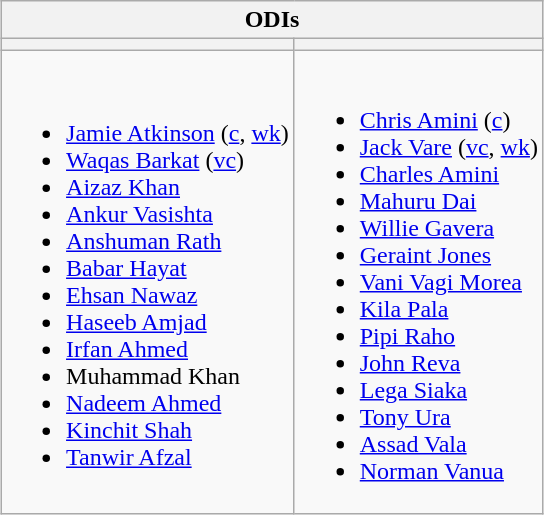<table class="wikitable" style="text-align:left; margin:auto">
<tr>
<th colspan=2>ODIs</th>
</tr>
<tr>
<th></th>
<th></th>
</tr>
<tr>
<td><br><ul><li><a href='#'>Jamie Atkinson</a> (<a href='#'>c</a>, <a href='#'>wk</a>)</li><li><a href='#'>Waqas Barkat</a> (<a href='#'>vc</a>)</li><li><a href='#'>Aizaz Khan</a></li><li><a href='#'>Ankur Vasishta</a></li><li><a href='#'>Anshuman Rath</a></li><li><a href='#'>Babar Hayat</a></li><li><a href='#'>Ehsan Nawaz</a></li><li><a href='#'>Haseeb Amjad</a></li><li><a href='#'>Irfan Ahmed</a></li><li>Muhammad Khan</li><li><a href='#'>Nadeem Ahmed</a></li><li><a href='#'>Kinchit Shah</a></li><li><a href='#'>Tanwir Afzal</a></li></ul></td>
<td><br><ul><li><a href='#'>Chris Amini</a> (<a href='#'>c</a>)</li><li><a href='#'>Jack Vare</a> (<a href='#'>vc</a>, <a href='#'>wk</a>)</li><li><a href='#'>Charles Amini</a></li><li><a href='#'>Mahuru Dai</a></li><li><a href='#'>Willie Gavera</a></li><li><a href='#'>Geraint Jones</a></li><li><a href='#'>Vani Vagi Morea</a></li><li><a href='#'>Kila Pala</a></li><li><a href='#'>Pipi Raho</a></li><li><a href='#'>John Reva</a></li><li><a href='#'>Lega Siaka</a></li><li><a href='#'>Tony Ura</a></li><li><a href='#'>Assad Vala</a></li><li><a href='#'>Norman Vanua</a></li></ul></td>
</tr>
</table>
